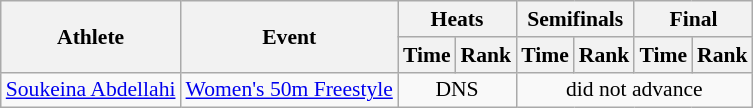<table class=wikitable style="font-size:90%">
<tr>
<th rowspan="2">Athlete</th>
<th rowspan="2">Event</th>
<th colspan="2">Heats</th>
<th colspan="2">Semifinals</th>
<th colspan="2">Final</th>
</tr>
<tr>
<th>Time</th>
<th>Rank</th>
<th>Time</th>
<th>Rank</th>
<th>Time</th>
<th>Rank</th>
</tr>
<tr>
<td rowspan="1"><a href='#'>Soukeina Abdellahi</a></td>
<td><a href='#'>Women's 50m Freestyle</a></td>
<td align=center colspan=2>DNS</td>
<td align=center colspan=4>did not advance</td>
</tr>
</table>
